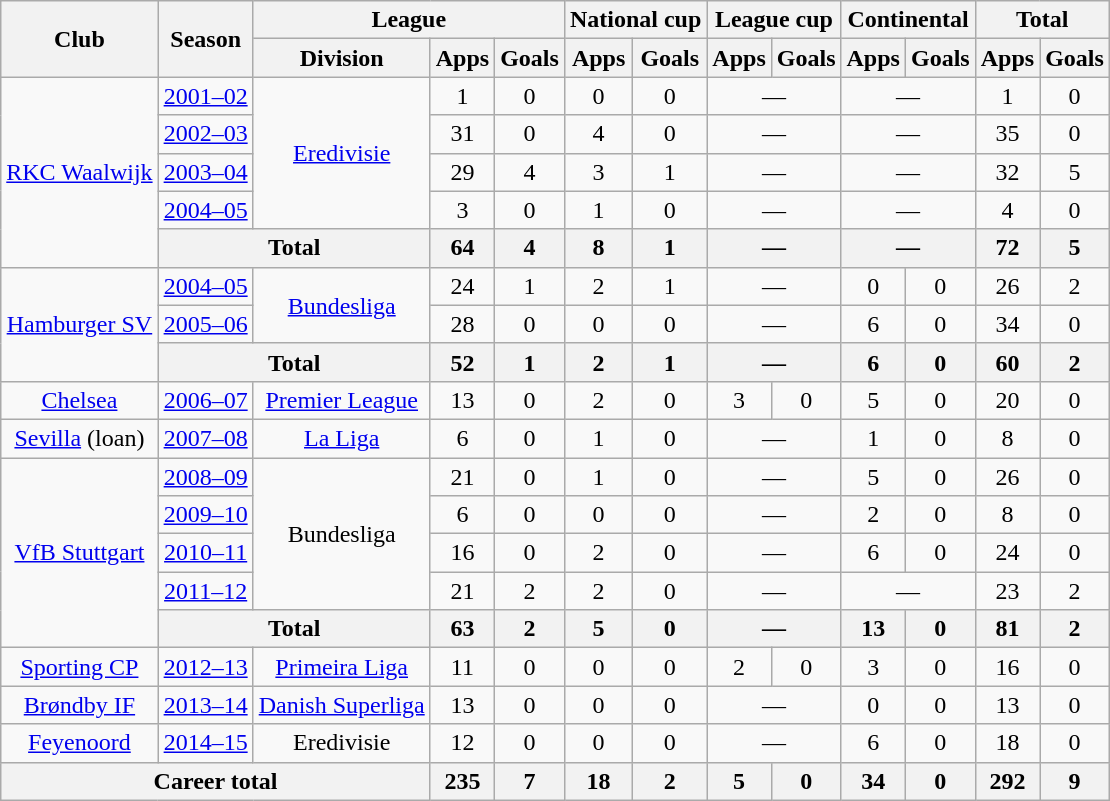<table class="wikitable" style="text-align:center">
<tr>
<th rowspan="2">Club</th>
<th rowspan="2">Season</th>
<th colspan="3">League</th>
<th colspan="2">National cup</th>
<th colspan="2">League cup</th>
<th colspan="2">Continental</th>
<th colspan="2">Total</th>
</tr>
<tr>
<th>Division</th>
<th>Apps</th>
<th>Goals</th>
<th>Apps</th>
<th>Goals</th>
<th>Apps</th>
<th>Goals</th>
<th>Apps</th>
<th>Goals</th>
<th>Apps</th>
<th>Goals</th>
</tr>
<tr>
<td rowspan="5"><a href='#'>RKC Waalwijk</a></td>
<td><a href='#'>2001–02</a></td>
<td rowspan="4"><a href='#'>Eredivisie</a></td>
<td>1</td>
<td>0</td>
<td>0</td>
<td>0</td>
<td colspan="2">—</td>
<td colspan="2">—</td>
<td>1</td>
<td>0</td>
</tr>
<tr>
<td><a href='#'>2002–03</a></td>
<td>31</td>
<td>0</td>
<td>4</td>
<td>0</td>
<td colspan="2">—</td>
<td colspan="2">—</td>
<td>35</td>
<td>0</td>
</tr>
<tr>
<td><a href='#'>2003–04</a></td>
<td>29</td>
<td>4</td>
<td>3</td>
<td>1</td>
<td colspan="2">—</td>
<td colspan="2">—</td>
<td>32</td>
<td>5</td>
</tr>
<tr>
<td><a href='#'>2004–05</a></td>
<td>3</td>
<td>0</td>
<td>1</td>
<td>0</td>
<td colspan="2">—</td>
<td colspan="2">—</td>
<td>4</td>
<td>0</td>
</tr>
<tr>
<th colspan="2">Total</th>
<th>64</th>
<th>4</th>
<th>8</th>
<th>1</th>
<th colspan="2">—</th>
<th colspan="2">—</th>
<th>72</th>
<th>5</th>
</tr>
<tr>
<td rowspan="3"><a href='#'>Hamburger SV</a></td>
<td><a href='#'>2004–05</a></td>
<td rowspan="2"><a href='#'>Bundesliga</a></td>
<td>24</td>
<td>1</td>
<td>2</td>
<td>1</td>
<td colspan="2">—</td>
<td>0</td>
<td>0</td>
<td>26</td>
<td>2</td>
</tr>
<tr>
<td><a href='#'>2005–06</a></td>
<td>28</td>
<td>0</td>
<td>0</td>
<td>0</td>
<td colspan="2">—</td>
<td>6</td>
<td>0</td>
<td>34</td>
<td>0</td>
</tr>
<tr>
<th colspan="2">Total</th>
<th>52</th>
<th>1</th>
<th>2</th>
<th>1</th>
<th colspan="2">—</th>
<th>6</th>
<th>0</th>
<th>60</th>
<th>2</th>
</tr>
<tr>
<td><a href='#'>Chelsea</a></td>
<td><a href='#'>2006–07</a></td>
<td><a href='#'>Premier League</a></td>
<td>13</td>
<td>0</td>
<td>2</td>
<td>0</td>
<td>3</td>
<td>0</td>
<td>5</td>
<td>0</td>
<td>20</td>
<td>0</td>
</tr>
<tr>
<td><a href='#'>Sevilla</a> (loan)</td>
<td><a href='#'>2007–08</a></td>
<td><a href='#'>La Liga</a></td>
<td>6</td>
<td>0</td>
<td>1</td>
<td>0</td>
<td colspan="2">—</td>
<td>1</td>
<td>0</td>
<td>8</td>
<td>0</td>
</tr>
<tr>
<td rowspan="5"><a href='#'>VfB Stuttgart</a></td>
<td><a href='#'>2008–09</a></td>
<td rowspan="4">Bundesliga</td>
<td>21</td>
<td>0</td>
<td>1</td>
<td>0</td>
<td colspan="2">—</td>
<td>5</td>
<td>0</td>
<td>26</td>
<td>0</td>
</tr>
<tr>
<td><a href='#'>2009–10</a></td>
<td>6</td>
<td>0</td>
<td>0</td>
<td>0</td>
<td colspan="2">—</td>
<td>2</td>
<td>0</td>
<td>8</td>
<td>0</td>
</tr>
<tr>
<td><a href='#'>2010–11</a></td>
<td>16</td>
<td>0</td>
<td>2</td>
<td>0</td>
<td colspan="2">—</td>
<td>6</td>
<td>0</td>
<td>24</td>
<td>0</td>
</tr>
<tr>
<td><a href='#'>2011–12</a></td>
<td>21</td>
<td>2</td>
<td>2</td>
<td>0</td>
<td colspan="2">—</td>
<td colspan="2">—</td>
<td>23</td>
<td>2</td>
</tr>
<tr>
<th colspan="2">Total</th>
<th>63</th>
<th>2</th>
<th>5</th>
<th>0</th>
<th colspan="2">—</th>
<th>13</th>
<th>0</th>
<th>81</th>
<th>2</th>
</tr>
<tr>
<td><a href='#'>Sporting CP</a></td>
<td><a href='#'>2012–13</a></td>
<td><a href='#'>Primeira Liga</a></td>
<td>11</td>
<td>0</td>
<td>0</td>
<td>0</td>
<td>2</td>
<td>0</td>
<td>3</td>
<td>0</td>
<td>16</td>
<td>0</td>
</tr>
<tr>
<td><a href='#'>Brøndby IF</a></td>
<td><a href='#'>2013–14</a></td>
<td><a href='#'>Danish Superliga</a></td>
<td>13</td>
<td>0</td>
<td>0</td>
<td>0</td>
<td colspan="2">—</td>
<td>0</td>
<td>0</td>
<td>13</td>
<td>0</td>
</tr>
<tr>
<td><a href='#'>Feyenoord</a></td>
<td><a href='#'>2014–15</a></td>
<td>Eredivisie</td>
<td>12</td>
<td>0</td>
<td>0</td>
<td>0</td>
<td colspan="2">—</td>
<td>6</td>
<td>0</td>
<td>18</td>
<td>0</td>
</tr>
<tr>
<th colspan="3">Career total</th>
<th>235</th>
<th>7</th>
<th>18</th>
<th>2</th>
<th>5</th>
<th>0</th>
<th>34</th>
<th>0</th>
<th>292</th>
<th>9</th>
</tr>
</table>
